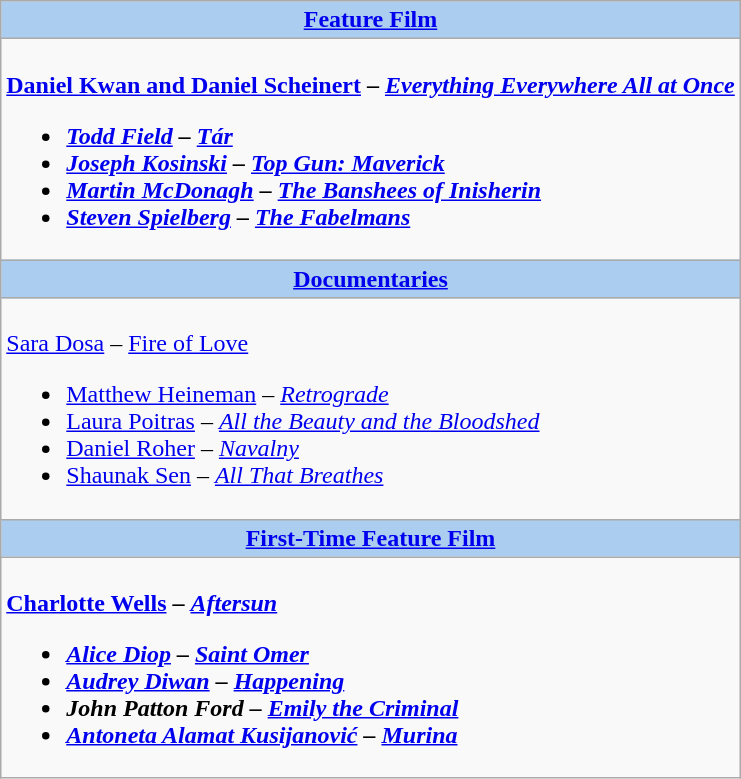<table class=wikitable style="width="100%">
<tr>
<th colspan="2" style="background:#abcdef;"><a href='#'>Feature Film</a></th>
</tr>
<tr>
<td colspan="2" style="vertical-align:top;"><br><strong><a href='#'>Daniel Kwan and Daniel Scheinert</a> – <em><a href='#'>Everything Everywhere All at Once</a><strong><em><ul><li><a href='#'>Todd Field</a> – </em><a href='#'>Tár</a><em></li><li><a href='#'>Joseph Kosinski</a> – </em><a href='#'>Top Gun: Maverick</a><em></li><li><a href='#'>Martin McDonagh</a> – </em><a href='#'>The Banshees of Inisherin</a><em></li><li><a href='#'>Steven Spielberg</a> – </em><a href='#'>The Fabelmans</a><em></li></ul></td>
</tr>
<tr>
<th colspan="2" style="background:#abcdef;"><a href='#'>Documentaries</a></th>
</tr>
<tr>
<td colspan="2" style="vertical-align:top;"><br></strong><a href='#'>Sara Dosa</a> – </em><a href='#'>Fire of Love</a></em></strong><ul><li><a href='#'>Matthew Heineman</a> – <em><a href='#'>Retrograde</a></em></li><li><a href='#'>Laura Poitras</a> – <em><a href='#'>All the Beauty and the Bloodshed</a></em></li><li><a href='#'>Daniel Roher</a> – <em><a href='#'>Navalny</a></em></li><li><a href='#'>Shaunak Sen</a> – <em><a href='#'>All That Breathes</a></em></li></ul></td>
</tr>
<tr>
<th colspan="2" style="background:#abcdef;"><a href='#'>First-Time Feature Film</a></th>
</tr>
<tr>
<td colspan="2" style="vertical-align:top;"><br><strong><a href='#'>Charlotte Wells</a> – <em><a href='#'>Aftersun</a><strong><em><ul><li><a href='#'>Alice Diop</a> – </em><a href='#'>Saint Omer</a><em></li><li><a href='#'>Audrey Diwan</a> – </em><a href='#'>Happening</a><em></li><li>John Patton Ford – </em><a href='#'>Emily the Criminal</a><em></li><li><a href='#'>Antoneta Alamat Kusijanović</a> – </em><a href='#'>Murina</a><em></li></ul></td>
</tr>
</table>
